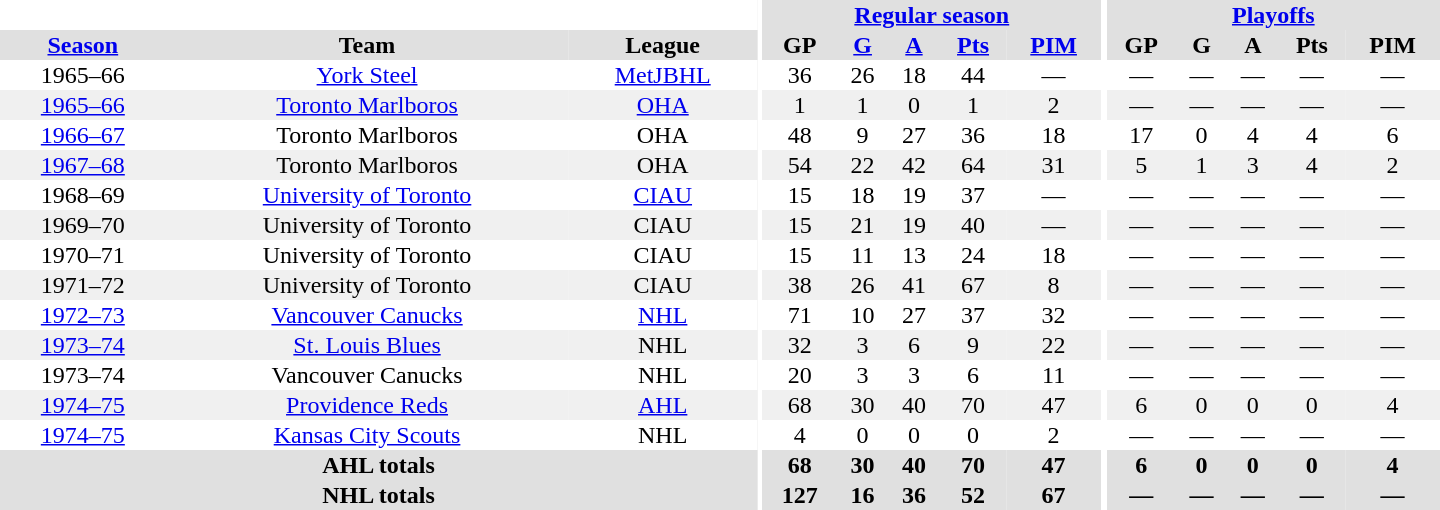<table border="0" cellpadding="1" cellspacing="0" style="text-align:center; width:60em">
<tr bgcolor="#e0e0e0">
<th colspan="3" bgcolor="#ffffff"></th>
<th rowspan="100" bgcolor="#ffffff"></th>
<th colspan="5"><a href='#'>Regular season</a></th>
<th rowspan="100" bgcolor="#ffffff"></th>
<th colspan="5"><a href='#'>Playoffs</a></th>
</tr>
<tr bgcolor="#e0e0e0">
<th><a href='#'>Season</a></th>
<th>Team</th>
<th>League</th>
<th>GP</th>
<th><a href='#'>G</a></th>
<th><a href='#'>A</a></th>
<th><a href='#'>Pts</a></th>
<th><a href='#'>PIM</a></th>
<th>GP</th>
<th>G</th>
<th>A</th>
<th>Pts</th>
<th>PIM</th>
</tr>
<tr>
<td>1965–66</td>
<td><a href='#'>York Steel</a></td>
<td><a href='#'>MetJBHL</a></td>
<td>36</td>
<td>26</td>
<td>18</td>
<td>44</td>
<td>—</td>
<td>—</td>
<td>—</td>
<td>—</td>
<td>—</td>
<td>—</td>
</tr>
<tr bgcolor="#f0f0f0">
<td><a href='#'>1965–66</a></td>
<td><a href='#'>Toronto Marlboros</a></td>
<td><a href='#'>OHA</a></td>
<td>1</td>
<td>1</td>
<td>0</td>
<td>1</td>
<td>2</td>
<td>—</td>
<td>—</td>
<td>—</td>
<td>—</td>
<td>—</td>
</tr>
<tr>
<td><a href='#'>1966–67</a></td>
<td>Toronto Marlboros</td>
<td>OHA</td>
<td>48</td>
<td>9</td>
<td>27</td>
<td>36</td>
<td>18</td>
<td>17</td>
<td>0</td>
<td>4</td>
<td>4</td>
<td>6</td>
</tr>
<tr bgcolor="#f0f0f0">
<td><a href='#'>1967–68</a></td>
<td>Toronto Marlboros</td>
<td>OHA</td>
<td>54</td>
<td>22</td>
<td>42</td>
<td>64</td>
<td>31</td>
<td>5</td>
<td>1</td>
<td>3</td>
<td>4</td>
<td>2</td>
</tr>
<tr>
<td>1968–69</td>
<td><a href='#'>University of Toronto</a></td>
<td><a href='#'>CIAU</a></td>
<td>15</td>
<td>18</td>
<td>19</td>
<td>37</td>
<td>—</td>
<td>—</td>
<td>—</td>
<td>—</td>
<td>—</td>
<td>—</td>
</tr>
<tr bgcolor="#f0f0f0">
<td>1969–70</td>
<td>University of Toronto</td>
<td>CIAU</td>
<td>15</td>
<td>21</td>
<td>19</td>
<td>40</td>
<td>—</td>
<td>—</td>
<td>—</td>
<td>—</td>
<td>—</td>
<td>—</td>
</tr>
<tr>
<td>1970–71</td>
<td>University of Toronto</td>
<td>CIAU</td>
<td>15</td>
<td>11</td>
<td>13</td>
<td>24</td>
<td>18</td>
<td>—</td>
<td>—</td>
<td>—</td>
<td>—</td>
<td>—</td>
</tr>
<tr bgcolor="#f0f0f0">
<td>1971–72</td>
<td>University of Toronto</td>
<td>CIAU</td>
<td>38</td>
<td>26</td>
<td>41</td>
<td>67</td>
<td>8</td>
<td>—</td>
<td>—</td>
<td>—</td>
<td>—</td>
<td>—</td>
</tr>
<tr>
<td><a href='#'>1972–73</a></td>
<td><a href='#'>Vancouver Canucks</a></td>
<td><a href='#'>NHL</a></td>
<td>71</td>
<td>10</td>
<td>27</td>
<td>37</td>
<td>32</td>
<td>—</td>
<td>—</td>
<td>—</td>
<td>—</td>
<td>—</td>
</tr>
<tr bgcolor="#f0f0f0">
<td><a href='#'>1973–74</a></td>
<td><a href='#'>St. Louis Blues</a></td>
<td>NHL</td>
<td>32</td>
<td>3</td>
<td>6</td>
<td>9</td>
<td>22</td>
<td>—</td>
<td>—</td>
<td>—</td>
<td>—</td>
<td>—</td>
</tr>
<tr>
<td>1973–74</td>
<td>Vancouver Canucks</td>
<td>NHL</td>
<td>20</td>
<td>3</td>
<td>3</td>
<td>6</td>
<td>11</td>
<td>—</td>
<td>—</td>
<td>—</td>
<td>—</td>
<td>—</td>
</tr>
<tr bgcolor="#f0f0f0">
<td><a href='#'>1974–75</a></td>
<td><a href='#'>Providence Reds</a></td>
<td><a href='#'>AHL</a></td>
<td>68</td>
<td>30</td>
<td>40</td>
<td>70</td>
<td>47</td>
<td>6</td>
<td>0</td>
<td>0</td>
<td>0</td>
<td>4</td>
</tr>
<tr>
<td><a href='#'>1974–75</a></td>
<td><a href='#'>Kansas City Scouts</a></td>
<td>NHL</td>
<td>4</td>
<td>0</td>
<td>0</td>
<td>0</td>
<td>2</td>
<td>—</td>
<td>—</td>
<td>—</td>
<td>—</td>
<td>—</td>
</tr>
<tr bgcolor="#e0e0e0">
<th colspan="3">AHL totals</th>
<th>68</th>
<th>30</th>
<th>40</th>
<th>70</th>
<th>47</th>
<th>6</th>
<th>0</th>
<th>0</th>
<th>0</th>
<th>4</th>
</tr>
<tr bgcolor="#e0e0e0">
<th colspan="3">NHL totals</th>
<th>127</th>
<th>16</th>
<th>36</th>
<th>52</th>
<th>67</th>
<th>—</th>
<th>—</th>
<th>—</th>
<th>—</th>
<th>—</th>
</tr>
</table>
